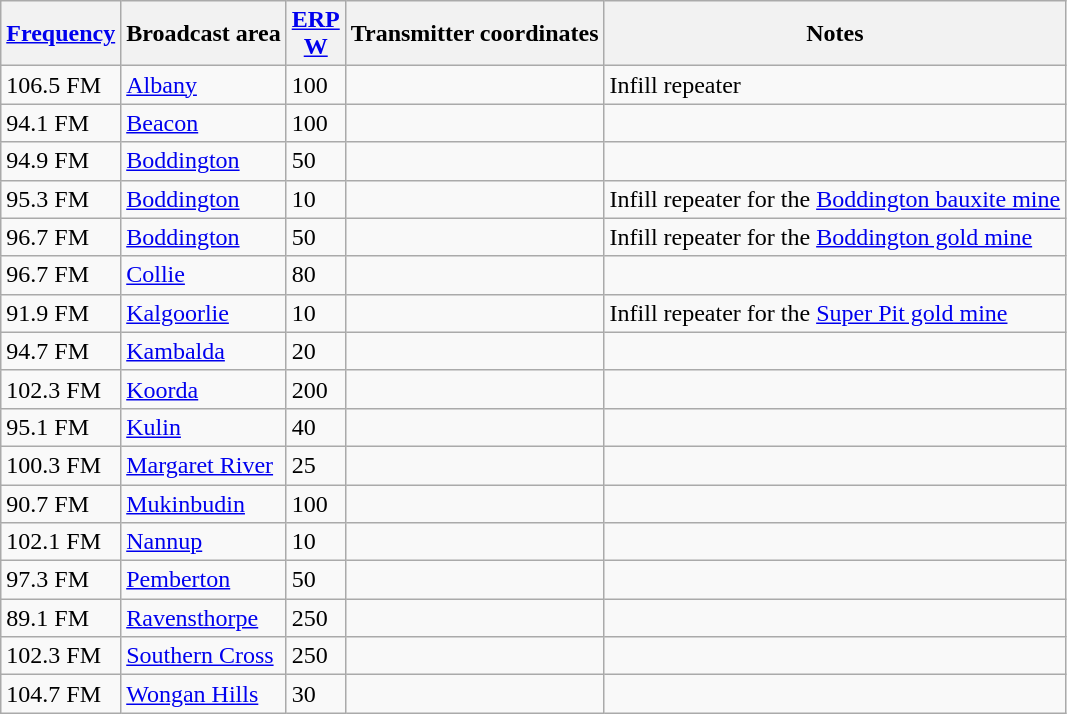<table class="wikitable sortable">
<tr>
<th data-sort-type="number"><a href='#'>Frequency</a></th>
<th>Broadcast area</th>
<th data-sort-type="number"><a href='#'>ERP</a><br><a href='#'>W</a></th>
<th class="unsortable">Transmitter coordinates</th>
<th class="unsortable">Notes</th>
</tr>
<tr>
<td>106.5 FM</td>
<td><a href='#'>Albany</a></td>
<td>100</td>
<td></td>
<td>Infill repeater</td>
</tr>
<tr>
<td>94.1 FM</td>
<td><a href='#'>Beacon</a></td>
<td>100</td>
<td></td>
<td></td>
</tr>
<tr>
<td>94.9 FM</td>
<td><a href='#'>Boddington</a></td>
<td>50</td>
<td></td>
<td></td>
</tr>
<tr>
<td>95.3 FM</td>
<td><a href='#'>Boddington</a></td>
<td>10</td>
<td></td>
<td>Infill repeater for the <a href='#'>Boddington bauxite mine</a></td>
</tr>
<tr>
<td>96.7 FM</td>
<td><a href='#'>Boddington</a></td>
<td>50</td>
<td></td>
<td>Infill repeater for the <a href='#'>Boddington gold mine</a></td>
</tr>
<tr>
<td>96.7 FM</td>
<td><a href='#'>Collie</a></td>
<td>80</td>
<td></td>
<td></td>
</tr>
<tr>
<td>91.9 FM</td>
<td><a href='#'>Kalgoorlie</a></td>
<td>10</td>
<td></td>
<td>Infill repeater for the <a href='#'>Super Pit gold mine</a></td>
</tr>
<tr>
<td>94.7 FM</td>
<td><a href='#'>Kambalda</a></td>
<td>20</td>
<td></td>
<td></td>
</tr>
<tr>
<td>102.3 FM</td>
<td><a href='#'>Koorda</a></td>
<td>200</td>
<td></td>
<td></td>
</tr>
<tr>
<td>95.1 FM</td>
<td><a href='#'>Kulin</a></td>
<td>40</td>
<td></td>
<td></td>
</tr>
<tr>
<td>100.3 FM</td>
<td><a href='#'>Margaret River</a></td>
<td>25</td>
<td></td>
<td></td>
</tr>
<tr>
<td>90.7 FM</td>
<td><a href='#'>Mukinbudin</a></td>
<td>100</td>
<td></td>
<td></td>
</tr>
<tr>
<td>102.1 FM</td>
<td><a href='#'>Nannup</a></td>
<td>10</td>
<td></td>
<td></td>
</tr>
<tr>
<td>97.3 FM</td>
<td><a href='#'>Pemberton</a></td>
<td>50</td>
<td></td>
<td></td>
</tr>
<tr>
<td>89.1 FM</td>
<td><a href='#'>Ravensthorpe</a></td>
<td>250</td>
<td></td>
<td></td>
</tr>
<tr>
<td>102.3 FM</td>
<td><a href='#'>Southern Cross</a></td>
<td>250</td>
<td></td>
<td></td>
</tr>
<tr>
<td>104.7 FM</td>
<td><a href='#'>Wongan Hills</a></td>
<td>30</td>
<td></td>
<td></td>
</tr>
</table>
